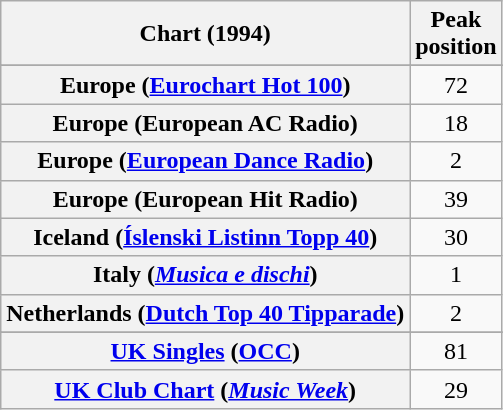<table class="wikitable sortable plainrowheaders" style="text-align:center">
<tr>
<th>Chart (1994)</th>
<th>Peak<br>position</th>
</tr>
<tr>
</tr>
<tr>
<th scope="row">Europe (<a href='#'>Eurochart Hot 100</a>)</th>
<td>72</td>
</tr>
<tr>
<th scope="row">Europe (European AC Radio)</th>
<td>18</td>
</tr>
<tr>
<th scope="row">Europe (<a href='#'>European Dance Radio</a>)</th>
<td>2</td>
</tr>
<tr>
<th scope="row">Europe (European Hit Radio)</th>
<td>39</td>
</tr>
<tr>
<th scope="row">Iceland (<a href='#'>Íslenski Listinn Topp 40</a>)</th>
<td>30</td>
</tr>
<tr>
<th scope="row">Italy (<em><a href='#'>Musica e dischi</a></em>)</th>
<td>1</td>
</tr>
<tr>
<th scope="row">Netherlands (<a href='#'>Dutch Top 40 Tipparade</a>)</th>
<td>2</td>
</tr>
<tr>
</tr>
<tr>
<th scope="row"><a href='#'>UK Singles</a> (<a href='#'>OCC</a>)</th>
<td>81</td>
</tr>
<tr>
<th scope="row"><a href='#'>UK Club Chart</a> (<em><a href='#'>Music Week</a></em>)</th>
<td>29</td>
</tr>
</table>
